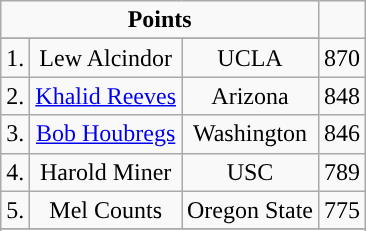<table class="wikitable" style="display: inline-table;">
<tr>
<td align="center" Colspan="3"><strong>Points</strong></td>
</tr>
<tr align="center">
</tr>
<tr align="center">
<td>1.</td>
<td>Lew Alcindor</td>
<td>UCLA</td>
<td>870</td>
</tr>
<tr align="center">
<td>2.</td>
<td><a href='#'>Khalid Reeves</a></td>
<td>Arizona</td>
<td>848</td>
</tr>
<tr align="center">
<td>3.</td>
<td><a href='#'>Bob Houbregs</a></td>
<td>Washington</td>
<td>846</td>
</tr>
<tr align="center">
<td>4.</td>
<td>Harold Miner</td>
<td>USC</td>
<td>789</td>
</tr>
<tr align="center">
<td>5.</td>
<td>Mel Counts</td>
<td>Oregon State</td>
<td>775</td>
</tr>
<tr align="center">
</tr>
<tr>
</tr>
</table>
